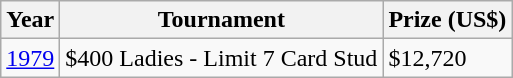<table class="wikitable">
<tr>
<th>Year</th>
<th>Tournament</th>
<th>Prize (US$)</th>
</tr>
<tr>
<td><a href='#'>1979</a></td>
<td>$400 Ladies - Limit 7 Card Stud</td>
<td>$12,720</td>
</tr>
</table>
